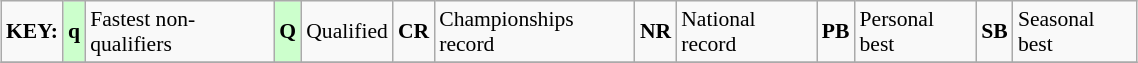<table class="wikitable" style="margin:0.5em auto; font-size:90%;position:relative;" width=60%>
<tr>
<td><strong>KEY:</strong></td>
<td bgcolor=ccffcc align=center><strong>q</strong></td>
<td>Fastest non-qualifiers</td>
<td bgcolor=ccffcc align=center><strong>Q</strong></td>
<td>Qualified</td>
<td align=center><strong>CR</strong></td>
<td>Championships record</td>
<td align=center><strong>NR</strong></td>
<td>National record</td>
<td align=center><strong>PB</strong></td>
<td>Personal best</td>
<td align=center><strong>SB</strong></td>
<td>Seasonal best</td>
</tr>
<tr>
</tr>
</table>
